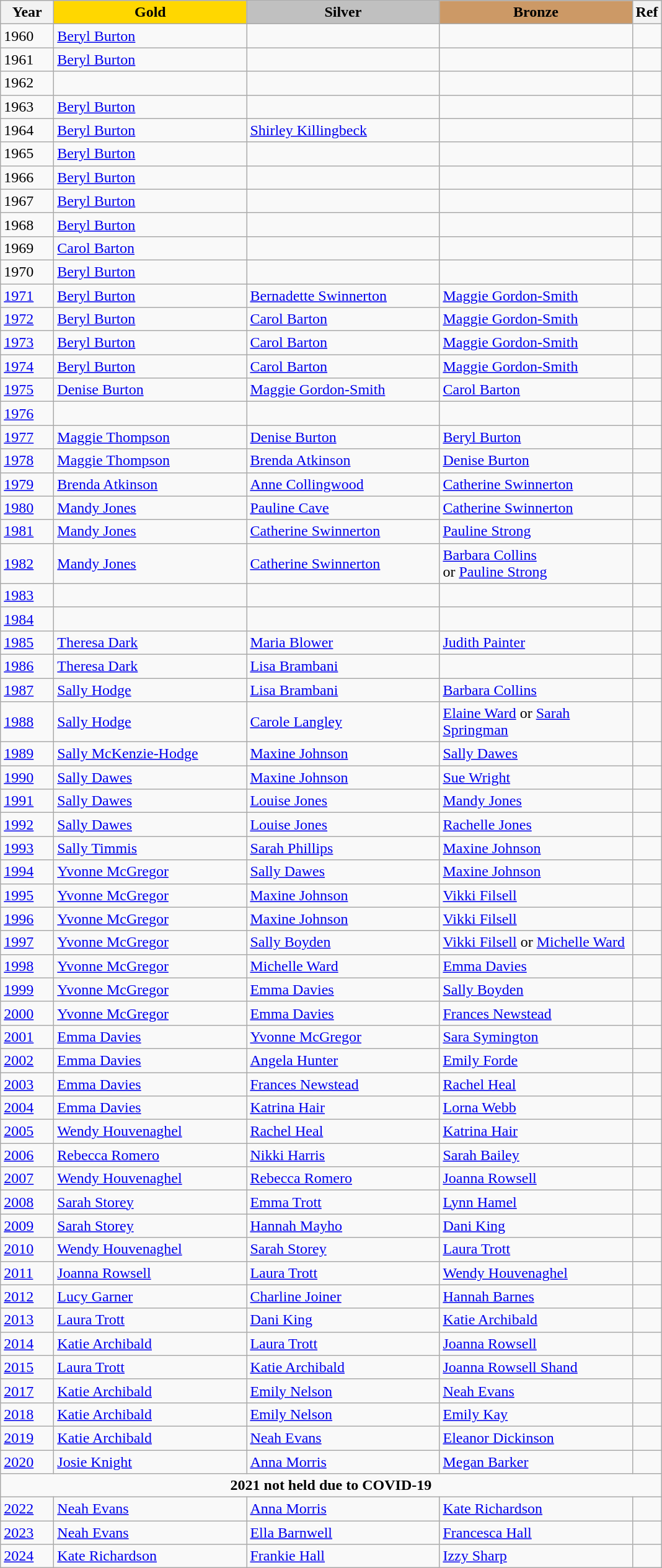<table class="wikitable" style="font-size: 100%">
<tr>
<th width=50>Year</th>
<th width=200 style="background-color: gold;">Gold</th>
<th width=200 style="background-color: silver;">Silver</th>
<th width=200 style="background-color: #cc9966;">Bronze</th>
<th width=20>Ref</th>
</tr>
<tr>
<td>1960</td>
<td><a href='#'>Beryl Burton</a></td>
<td></td>
<td></td>
<td></td>
</tr>
<tr>
<td>1961</td>
<td><a href='#'>Beryl Burton</a></td>
<td></td>
<td></td>
<td></td>
</tr>
<tr>
<td>1962</td>
<td></td>
<td></td>
<td></td>
<td></td>
</tr>
<tr>
<td>1963</td>
<td><a href='#'>Beryl Burton</a></td>
<td></td>
<td></td>
<td></td>
</tr>
<tr>
<td>1964</td>
<td><a href='#'>Beryl Burton</a></td>
<td><a href='#'>Shirley Killingbeck</a></td>
<td></td>
<td></td>
</tr>
<tr>
<td>1965</td>
<td><a href='#'>Beryl Burton</a></td>
<td></td>
<td></td>
<td></td>
</tr>
<tr>
<td>1966</td>
<td><a href='#'>Beryl Burton</a></td>
<td></td>
<td></td>
<td></td>
</tr>
<tr>
<td>1967</td>
<td><a href='#'>Beryl Burton</a></td>
<td></td>
<td></td>
<td></td>
</tr>
<tr>
<td>1968</td>
<td><a href='#'>Beryl Burton</a></td>
<td></td>
<td></td>
<td></td>
</tr>
<tr>
<td>1969</td>
<td><a href='#'>Carol Barton</a></td>
<td></td>
<td></td>
<td></td>
</tr>
<tr>
<td>1970</td>
<td><a href='#'>Beryl Burton</a></td>
<td></td>
<td></td>
<td></td>
</tr>
<tr>
<td><a href='#'>1971</a></td>
<td><a href='#'>Beryl Burton</a></td>
<td><a href='#'>Bernadette Swinnerton</a></td>
<td><a href='#'>Maggie Gordon-Smith</a></td>
<td></td>
</tr>
<tr>
<td><a href='#'>1972</a></td>
<td><a href='#'>Beryl Burton</a></td>
<td><a href='#'>Carol Barton</a></td>
<td><a href='#'>Maggie Gordon-Smith</a></td>
<td></td>
</tr>
<tr>
<td><a href='#'>1973</a></td>
<td><a href='#'>Beryl Burton</a></td>
<td><a href='#'>Carol Barton</a></td>
<td><a href='#'>Maggie Gordon-Smith</a></td>
<td></td>
</tr>
<tr>
<td><a href='#'>1974</a></td>
<td><a href='#'>Beryl Burton</a></td>
<td><a href='#'>Carol Barton</a></td>
<td><a href='#'>Maggie Gordon-Smith</a></td>
<td></td>
</tr>
<tr>
<td><a href='#'>1975</a></td>
<td><a href='#'>Denise Burton</a></td>
<td><a href='#'>Maggie Gordon-Smith</a></td>
<td><a href='#'>Carol Barton</a></td>
<td></td>
</tr>
<tr>
<td><a href='#'>1976</a></td>
<td></td>
<td></td>
<td></td>
<td></td>
</tr>
<tr>
<td><a href='#'>1977</a></td>
<td><a href='#'>Maggie Thompson</a></td>
<td><a href='#'>Denise Burton</a></td>
<td><a href='#'>Beryl Burton</a></td>
<td></td>
</tr>
<tr>
<td><a href='#'>1978</a></td>
<td><a href='#'>Maggie Thompson</a></td>
<td><a href='#'>Brenda Atkinson</a></td>
<td><a href='#'>Denise Burton</a></td>
<td></td>
</tr>
<tr>
<td><a href='#'>1979</a></td>
<td><a href='#'>Brenda Atkinson</a></td>
<td><a href='#'>Anne Collingwood</a></td>
<td><a href='#'>Catherine Swinnerton</a></td>
<td></td>
</tr>
<tr>
<td><a href='#'>1980</a></td>
<td><a href='#'>Mandy Jones</a></td>
<td><a href='#'>Pauline Cave</a></td>
<td><a href='#'>Catherine Swinnerton</a></td>
<td></td>
</tr>
<tr ||>
<td><a href='#'>1981</a></td>
<td><a href='#'>Mandy Jones</a></td>
<td><a href='#'>Catherine Swinnerton</a></td>
<td><a href='#'>Pauline Strong</a></td>
<td></td>
</tr>
<tr>
<td><a href='#'>1982</a></td>
<td><a href='#'>Mandy Jones</a></td>
<td><a href='#'>Catherine Swinnerton</a></td>
<td><a href='#'>Barbara Collins</a><br> or <a href='#'>Pauline Strong</a></td>
<td></td>
</tr>
<tr>
<td><a href='#'>1983</a></td>
<td></td>
<td></td>
<td></td>
<td></td>
</tr>
<tr>
<td><a href='#'>1984</a></td>
<td></td>
<td></td>
<td></td>
<td></td>
</tr>
<tr>
<td><a href='#'>1985</a></td>
<td><a href='#'>Theresa Dark</a></td>
<td><a href='#'>Maria Blower</a></td>
<td><a href='#'>Judith Painter</a></td>
<td></td>
</tr>
<tr>
<td><a href='#'>1986</a></td>
<td><a href='#'>Theresa Dark</a></td>
<td><a href='#'>Lisa Brambani</a></td>
<td></td>
<td></td>
</tr>
<tr>
<td><a href='#'>1987</a></td>
<td><a href='#'>Sally Hodge</a></td>
<td><a href='#'>Lisa Brambani</a></td>
<td><a href='#'>Barbara Collins</a></td>
<td></td>
</tr>
<tr>
<td><a href='#'>1988</a></td>
<td><a href='#'>Sally Hodge</a></td>
<td><a href='#'>Carole Langley</a></td>
<td><a href='#'>Elaine Ward</a> or <a href='#'>Sarah Springman</a></td>
<td></td>
</tr>
<tr>
<td><a href='#'>1989</a></td>
<td><a href='#'>Sally McKenzie-Hodge</a></td>
<td><a href='#'>Maxine Johnson</a></td>
<td><a href='#'>Sally Dawes</a></td>
<td></td>
</tr>
<tr>
<td><a href='#'>1990</a></td>
<td><a href='#'>Sally Dawes</a></td>
<td><a href='#'>Maxine Johnson</a></td>
<td><a href='#'>Sue Wright</a></td>
<td></td>
</tr>
<tr>
<td><a href='#'>1991</a></td>
<td><a href='#'>Sally Dawes</a></td>
<td><a href='#'>Louise Jones</a></td>
<td><a href='#'>Mandy Jones</a></td>
<td></td>
</tr>
<tr>
<td><a href='#'>1992</a></td>
<td><a href='#'>Sally Dawes</a></td>
<td><a href='#'>Louise Jones</a></td>
<td><a href='#'>Rachelle Jones</a></td>
<td></td>
</tr>
<tr>
<td><a href='#'>1993</a></td>
<td><a href='#'>Sally Timmis</a></td>
<td><a href='#'>Sarah Phillips</a></td>
<td><a href='#'>Maxine Johnson</a></td>
<td></td>
</tr>
<tr>
<td><a href='#'>1994</a></td>
<td><a href='#'>Yvonne McGregor</a></td>
<td><a href='#'>Sally Dawes</a></td>
<td><a href='#'>Maxine Johnson</a></td>
<td></td>
</tr>
<tr>
<td><a href='#'>1995</a></td>
<td><a href='#'>Yvonne McGregor</a></td>
<td><a href='#'>Maxine Johnson</a></td>
<td><a href='#'>Vikki Filsell</a></td>
<td></td>
</tr>
<tr>
<td><a href='#'>1996</a></td>
<td><a href='#'>Yvonne McGregor</a></td>
<td><a href='#'>Maxine Johnson</a></td>
<td><a href='#'>Vikki Filsell</a></td>
<td></td>
</tr>
<tr>
<td><a href='#'>1997</a></td>
<td><a href='#'>Yvonne McGregor</a></td>
<td><a href='#'>Sally Boyden</a></td>
<td><a href='#'>Vikki Filsell</a> or <a href='#'>Michelle Ward</a></td>
<td></td>
</tr>
<tr>
<td><a href='#'>1998</a></td>
<td><a href='#'>Yvonne McGregor</a></td>
<td><a href='#'>Michelle Ward</a></td>
<td><a href='#'>Emma Davies</a></td>
<td></td>
</tr>
<tr>
<td><a href='#'>1999</a></td>
<td><a href='#'>Yvonne McGregor</a></td>
<td><a href='#'>Emma Davies</a></td>
<td><a href='#'>Sally Boyden</a></td>
<td></td>
</tr>
<tr>
<td><a href='#'>2000</a></td>
<td><a href='#'>Yvonne McGregor</a></td>
<td><a href='#'>Emma Davies</a></td>
<td><a href='#'>Frances Newstead</a></td>
<td></td>
</tr>
<tr>
<td><a href='#'>2001</a></td>
<td><a href='#'>Emma Davies</a></td>
<td><a href='#'>Yvonne McGregor</a></td>
<td><a href='#'>Sara Symington</a></td>
<td></td>
</tr>
<tr>
<td><a href='#'>2002</a></td>
<td><a href='#'>Emma Davies</a></td>
<td><a href='#'>Angela Hunter</a></td>
<td><a href='#'>Emily Forde</a></td>
<td></td>
</tr>
<tr>
<td><a href='#'>2003</a></td>
<td><a href='#'>Emma Davies</a></td>
<td><a href='#'>Frances Newstead</a></td>
<td><a href='#'>Rachel Heal</a></td>
<td></td>
</tr>
<tr>
<td><a href='#'>2004</a></td>
<td><a href='#'>Emma Davies</a></td>
<td><a href='#'>Katrina Hair</a></td>
<td><a href='#'>Lorna Webb</a></td>
<td></td>
</tr>
<tr>
<td><a href='#'>2005</a></td>
<td><a href='#'>Wendy Houvenaghel</a></td>
<td><a href='#'>Rachel Heal</a></td>
<td><a href='#'>Katrina Hair</a></td>
<td></td>
</tr>
<tr>
<td><a href='#'>2006</a></td>
<td><a href='#'>Rebecca Romero</a></td>
<td><a href='#'>Nikki Harris</a></td>
<td><a href='#'>Sarah Bailey</a></td>
<td></td>
</tr>
<tr>
<td><a href='#'>2007</a></td>
<td><a href='#'>Wendy Houvenaghel</a></td>
<td><a href='#'>Rebecca Romero</a></td>
<td><a href='#'>Joanna Rowsell</a></td>
<td></td>
</tr>
<tr>
<td><a href='#'>2008</a></td>
<td><a href='#'>Sarah Storey</a></td>
<td><a href='#'>Emma Trott</a></td>
<td><a href='#'>Lynn Hamel</a></td>
<td></td>
</tr>
<tr>
<td><a href='#'>2009</a></td>
<td><a href='#'>Sarah Storey</a></td>
<td><a href='#'>Hannah Mayho</a></td>
<td><a href='#'>Dani King</a></td>
<td></td>
</tr>
<tr>
<td><a href='#'>2010</a></td>
<td><a href='#'>Wendy Houvenaghel</a></td>
<td><a href='#'>Sarah Storey</a></td>
<td><a href='#'>Laura Trott</a></td>
<td></td>
</tr>
<tr>
<td><a href='#'>2011</a></td>
<td><a href='#'>Joanna Rowsell</a></td>
<td><a href='#'>Laura Trott</a></td>
<td><a href='#'>Wendy Houvenaghel</a></td>
<td></td>
</tr>
<tr>
<td><a href='#'>2012</a></td>
<td><a href='#'>Lucy Garner</a></td>
<td><a href='#'>Charline Joiner</a></td>
<td><a href='#'>Hannah Barnes</a></td>
<td></td>
</tr>
<tr>
<td><a href='#'>2013</a></td>
<td><a href='#'>Laura Trott</a></td>
<td><a href='#'>Dani King</a></td>
<td><a href='#'>Katie Archibald</a></td>
<td></td>
</tr>
<tr>
<td><a href='#'>2014</a></td>
<td><a href='#'>Katie Archibald</a></td>
<td><a href='#'>Laura Trott</a></td>
<td><a href='#'>Joanna Rowsell</a></td>
<td></td>
</tr>
<tr>
<td><a href='#'>2015</a></td>
<td><a href='#'>Laura Trott</a></td>
<td><a href='#'>Katie Archibald</a></td>
<td><a href='#'>Joanna Rowsell Shand</a></td>
<td></td>
</tr>
<tr>
<td><a href='#'>2017</a></td>
<td><a href='#'>Katie Archibald</a></td>
<td><a href='#'>Emily Nelson</a></td>
<td><a href='#'>Neah Evans</a></td>
<td></td>
</tr>
<tr>
<td><a href='#'>2018</a></td>
<td><a href='#'>Katie Archibald</a></td>
<td><a href='#'>Emily Nelson</a></td>
<td><a href='#'>Emily Kay</a></td>
<td></td>
</tr>
<tr>
<td><a href='#'>2019</a></td>
<td><a href='#'>Katie Archibald</a></td>
<td><a href='#'>Neah Evans</a></td>
<td><a href='#'>Eleanor Dickinson</a></td>
<td></td>
</tr>
<tr>
<td><a href='#'>2020</a></td>
<td><a href='#'>Josie Knight</a></td>
<td><a href='#'>Anna Morris</a></td>
<td><a href='#'>Megan Barker</a></td>
<td></td>
</tr>
<tr>
<td colspan=5 align=center><strong>2021 not held due to COVID-19</strong></td>
</tr>
<tr>
<td><a href='#'>2022</a></td>
<td><a href='#'>Neah Evans</a></td>
<td><a href='#'>Anna Morris</a></td>
<td><a href='#'>Kate Richardson</a></td>
<td></td>
</tr>
<tr>
<td><a href='#'>2023</a></td>
<td><a href='#'>Neah Evans</a></td>
<td><a href='#'>Ella Barnwell</a></td>
<td><a href='#'>Francesca Hall</a></td>
<td></td>
</tr>
<tr>
<td><a href='#'>2024</a></td>
<td><a href='#'>Kate Richardson</a></td>
<td><a href='#'>Frankie Hall</a></td>
<td><a href='#'>Izzy Sharp</a></td>
<td></td>
</tr>
</table>
